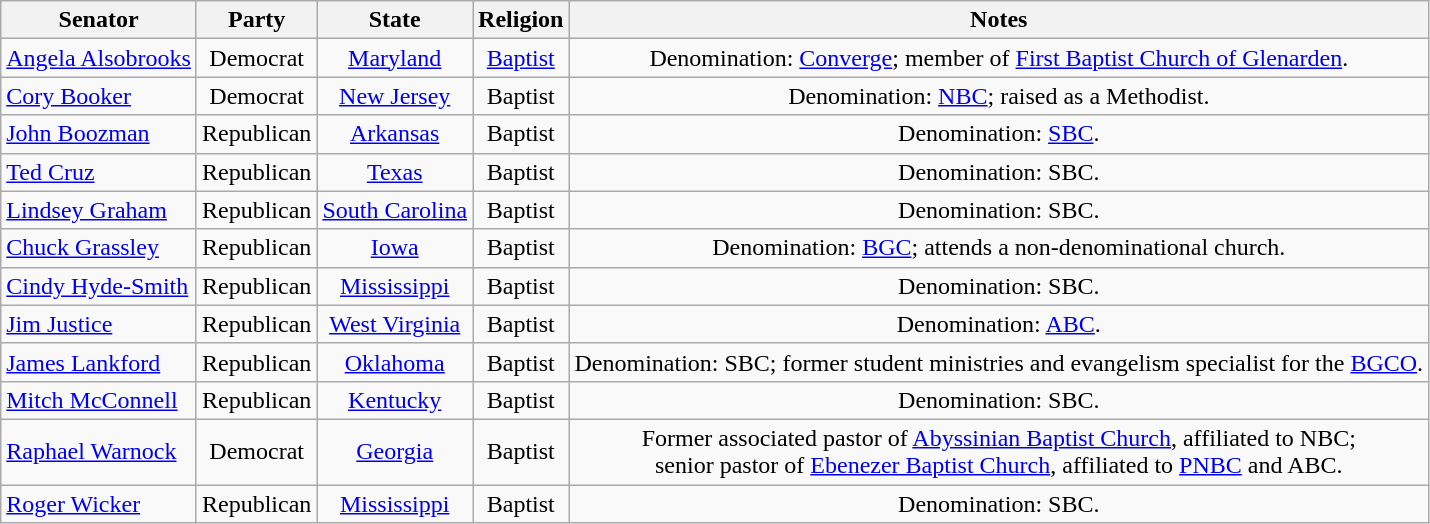<table class="wikitable sortable" style="text-align:center">
<tr>
<th>Senator</th>
<th>Party</th>
<th>State</th>
<th>Religion</th>
<th>Notes</th>
</tr>
<tr>
<td align=left nowrap> <a href='#'>Angela Alsobrooks</a></td>
<td>Democrat</td>
<td><a href='#'>Maryland</a></td>
<td><a href='#'>Baptist</a></td>
<td>Denomination: <a href='#'>Converge</a>; member of <a href='#'>First Baptist Church of Glenarden</a>.</td>
</tr>
<tr>
<td align=left nowrap> <a href='#'>Cory Booker</a></td>
<td>Democrat</td>
<td><a href='#'>New Jersey</a></td>
<td>Baptist</td>
<td>Denomination: <a href='#'>NBC</a>; raised as a Methodist.</td>
</tr>
<tr>
<td align=left nowrap> <a href='#'>John Boozman</a></td>
<td>Republican</td>
<td><a href='#'>Arkansas</a></td>
<td>Baptist</td>
<td>Denomination: <a href='#'>SBC</a>.</td>
</tr>
<tr>
<td align=left nowrap> <a href='#'>Ted Cruz</a></td>
<td>Republican</td>
<td><a href='#'>Texas</a></td>
<td>Baptist</td>
<td>Denomination: SBC.</td>
</tr>
<tr>
<td align=left nowrap> <a href='#'>Lindsey Graham</a></td>
<td>Republican</td>
<td><a href='#'>South Carolina</a></td>
<td>Baptist</td>
<td>Denomination: SBC.</td>
</tr>
<tr>
<td align=left nowrap> <a href='#'>Chuck Grassley</a></td>
<td>Republican</td>
<td><a href='#'>Iowa</a></td>
<td>Baptist</td>
<td>Denomination: <a href='#'>BGC</a>; attends a non-denominational church.</td>
</tr>
<tr>
<td align=left nowrap> <a href='#'>Cindy Hyde-Smith</a></td>
<td>Republican</td>
<td><a href='#'>Mississippi</a></td>
<td>Baptist</td>
<td>Denomination: SBC.</td>
</tr>
<tr>
<td align=left nowrap> <a href='#'>Jim Justice</a></td>
<td>Republican</td>
<td><a href='#'>West Virginia</a></td>
<td>Baptist</td>
<td>Denomination: <a href='#'>ABC</a>.</td>
</tr>
<tr>
<td align=left nowrap> <a href='#'>James Lankford</a></td>
<td>Republican</td>
<td><a href='#'>Oklahoma</a></td>
<td>Baptist</td>
<td>Denomination: SBC; former student ministries and evangelism specialist for the <a href='#'>BGCO</a>.</td>
</tr>
<tr>
<td align=left nowrap> <a href='#'>Mitch McConnell</a></td>
<td>Republican</td>
<td><a href='#'>Kentucky</a></td>
<td>Baptist</td>
<td>Denomination: SBC.</td>
</tr>
<tr>
<td align=left nowrap> <a href='#'>Raphael Warnock</a></td>
<td>Democrat</td>
<td><a href='#'>Georgia</a></td>
<td>Baptist</td>
<td>Former associated pastor of <a href='#'>Abyssinian Baptist Church</a>, affiliated to NBC;<br>senior pastor of <a href='#'>Ebenezer Baptist Church</a>, affiliated to <a href='#'>PNBC</a> and ABC.</td>
</tr>
<tr>
<td align=left nowrap> <a href='#'>Roger Wicker</a></td>
<td>Republican</td>
<td><a href='#'>Mississippi</a></td>
<td>Baptist</td>
<td>Denomination: SBC.</td>
</tr>
</table>
